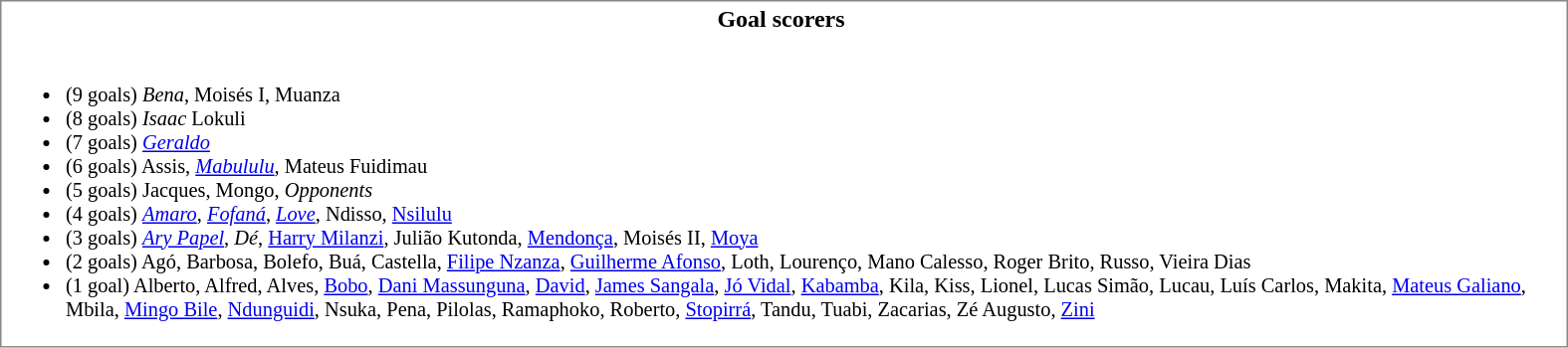<table width=1050px style="float:right; clear:right; border:1px #888 solid; margin-left:1em;">
<tr>
<td align=center><strong>Goal scorers</strong> </td>
</tr>
<tr style="font-size:85%;">
<td><br><ul><li>(9 goals) <em>Bena</em>, Moisés I, Muanza</li><li>(8 goals) <em>Isaac</em> Lokuli</li><li>(7 goals) <em><a href='#'>Geraldo</a></em></li><li>(6 goals) Assis, <em><a href='#'>Mabululu</a></em>, Mateus Fuidimau</li><li>(5 goals) Jacques, Mongo, <em>Opponents</em></li><li>(4 goals) <em><a href='#'>Amaro</a></em>, <em><a href='#'>Fofaná</a></em>, <em><a href='#'>Love</a></em>, Ndisso, <a href='#'>Nsilulu</a></li><li>(3 goals) <em><a href='#'>Ary Papel</a></em>, <em>Dé</em>, <a href='#'>Harry Milanzi</a>, Julião Kutonda, <a href='#'>Mendonça</a>, Moisés II, <a href='#'>Moya</a></li><li>(2 goals) Agó, Barbosa, Bolefo, Buá, Castella, <a href='#'>Filipe Nzanza</a>, <a href='#'>Guilherme Afonso</a>, Loth, Lourenço, Mano Calesso, Roger Brito, Russo, Vieira Dias</li><li>(1 goal) Alberto, Alfred, Alves, <a href='#'>Bobo</a>, <a href='#'>Dani Massunguna</a>, <a href='#'>David</a>, <a href='#'>James Sangala</a>, <a href='#'>Jó Vidal</a>, <a href='#'>Kabamba</a>, Kila, Kiss, Lionel, Lucas Simão, Lucau, Luís Carlos, Makita, <a href='#'>Mateus Galiano</a>, Mbila, <a href='#'>Mingo Bile</a>, <a href='#'>Ndunguidi</a>, Nsuka, Pena, Pilolas, Ramaphoko, Roberto, <a href='#'>Stopirrá</a>, Tandu, Tuabi, Zacarias, Zé Augusto, <a href='#'>Zini</a></li></ul></td>
<td><br></td>
</tr>
</table>
